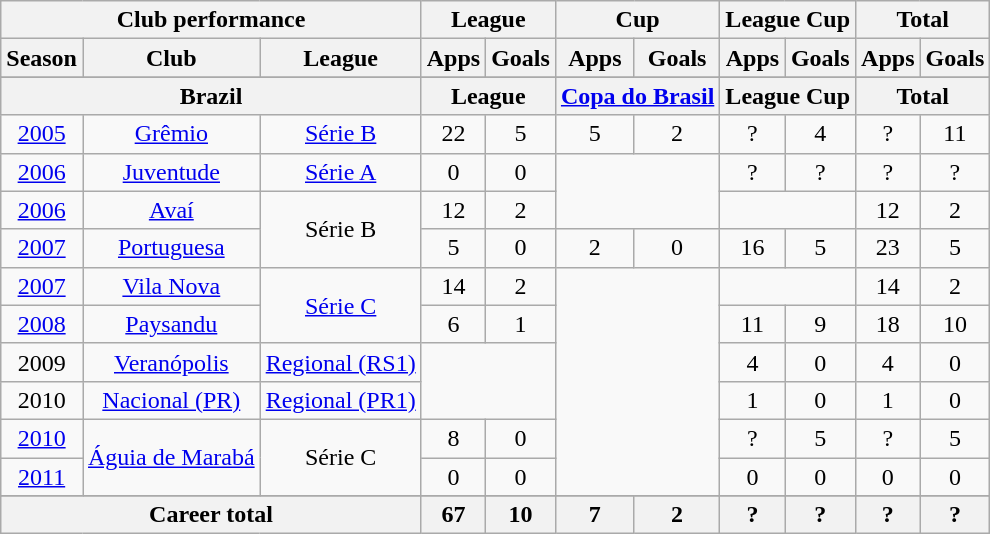<table class="wikitable" style="text-align:center">
<tr>
<th colspan=3>Club performance</th>
<th colspan=2>League</th>
<th colspan=2>Cup</th>
<th colspan=2>League Cup</th>
<th colspan=2>Total</th>
</tr>
<tr>
<th>Season</th>
<th>Club</th>
<th>League</th>
<th>Apps</th>
<th>Goals</th>
<th>Apps</th>
<th>Goals</th>
<th>Apps</th>
<th>Goals</th>
<th>Apps</th>
<th>Goals</th>
</tr>
<tr>
</tr>
<tr>
<th colspan=3>Brazil</th>
<th colspan=2>League</th>
<th colspan=2><a href='#'>Copa do Brasil</a></th>
<th colspan=2>League Cup</th>
<th colspan=2>Total</th>
</tr>
<tr>
<td><a href='#'>2005</a></td>
<td><a href='#'>Grêmio</a></td>
<td><a href='#'>Série B</a></td>
<td>22</td>
<td>5</td>
<td>5</td>
<td>2</td>
<td>?</td>
<td>4</td>
<td>?</td>
<td>11</td>
</tr>
<tr>
<td><a href='#'>2006</a></td>
<td><a href='#'>Juventude</a></td>
<td><a href='#'>Série A</a></td>
<td>0</td>
<td>0</td>
<td rowspan=2 colspan=2></td>
<td>?</td>
<td>?</td>
<td>?</td>
<td>?</td>
</tr>
<tr>
<td><a href='#'>2006</a></td>
<td><a href='#'>Avaí</a></td>
<td rowspan=2>Série B</td>
<td>12</td>
<td>2</td>
<td colspan=2></td>
<td>12</td>
<td>2</td>
</tr>
<tr>
<td><a href='#'>2007</a></td>
<td><a href='#'>Portuguesa</a></td>
<td>5</td>
<td>0</td>
<td>2</td>
<td>0</td>
<td>16</td>
<td>5</td>
<td>23</td>
<td>5</td>
</tr>
<tr>
<td><a href='#'>2007</a></td>
<td><a href='#'>Vila Nova</a></td>
<td rowspan=2><a href='#'>Série C</a></td>
<td>14</td>
<td>2</td>
<td rowspan=6 colspan=2></td>
<td colspan=2></td>
<td>14</td>
<td>2</td>
</tr>
<tr>
<td><a href='#'>2008</a></td>
<td><a href='#'>Paysandu</a></td>
<td>6</td>
<td>1</td>
<td>11</td>
<td>9</td>
<td>18</td>
<td>10</td>
</tr>
<tr>
<td>2009</td>
<td><a href='#'>Veranópolis</a></td>
<td><a href='#'>Regional (RS1)</a></td>
<td rowspan=2 colspan=2></td>
<td>4</td>
<td>0</td>
<td>4</td>
<td>0</td>
</tr>
<tr>
<td>2010</td>
<td><a href='#'>Nacional (PR)</a></td>
<td><a href='#'>Regional (PR1)</a></td>
<td>1</td>
<td>0</td>
<td>1</td>
<td>0</td>
</tr>
<tr>
<td><a href='#'>2010</a></td>
<td rowspan=2><a href='#'>Águia de Marabá</a></td>
<td rowspan=2>Série C</td>
<td>8</td>
<td>0</td>
<td>?</td>
<td>5</td>
<td>?</td>
<td>5</td>
</tr>
<tr>
<td><a href='#'>2011</a></td>
<td>0</td>
<td>0</td>
<td>0</td>
<td>0</td>
<td>0</td>
<td>0</td>
</tr>
<tr>
</tr>
<tr>
<th colspan=3>Career total</th>
<th>67</th>
<th>10</th>
<th>7</th>
<th>2</th>
<th>?</th>
<th>?</th>
<th>?</th>
<th>?</th>
</tr>
</table>
